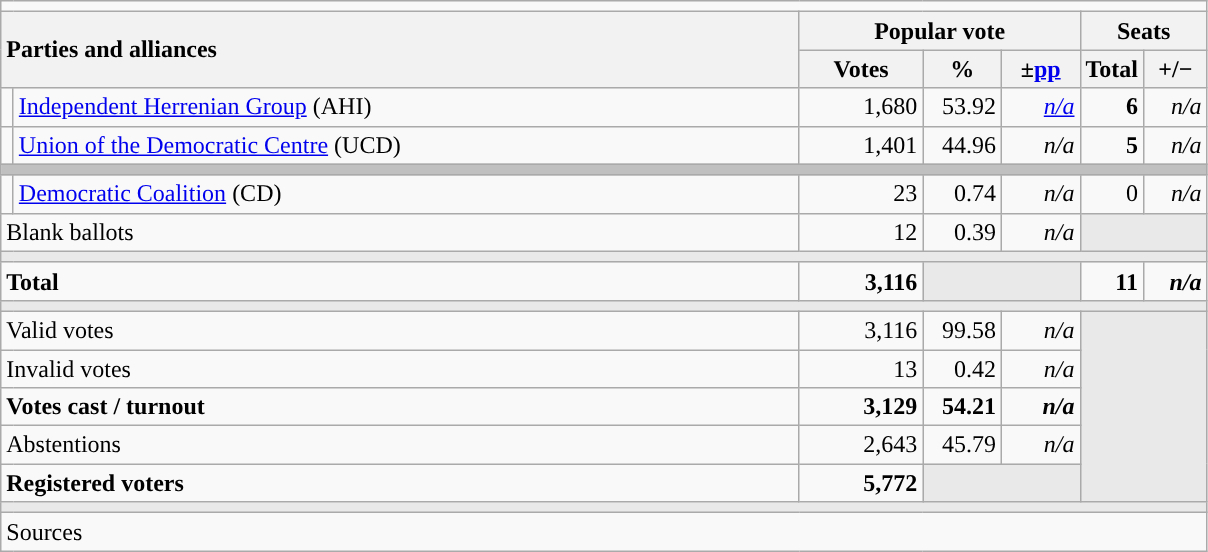<table class="wikitable" style="text-align:right;">
<tr>
<td colspan="7"></td>
</tr>
<tr>
<th style="text-align:left;" rowspan="2" colspan="2" width="525">Parties and alliances</th>
<th colspan="3">Popular vote</th>
<th colspan="2">Seats</th>
</tr>
<tr>
<th width="75">Votes</th>
<th width="45">%</th>
<th width="45">±<a href='#'>pp</a></th>
<th width="35">Total</th>
<th width="35">+/−</th>
</tr>
<tr>
<td width="1" style="color:inherit;background:"></td>
<td align="left"><a href='#'>Independent Herrenian Group</a> (AHI)</td>
<td>1,680</td>
<td>53.92</td>
<td><em><a href='#'>n/a</a></em></td>
<td><strong>6</strong></td>
<td><em>n/a</em></td>
</tr>
<tr>
<td style="color:inherit;background:"></td>
<td align="left"><a href='#'>Union of the Democratic Centre</a> (UCD)</td>
<td>1,401</td>
<td>44.96</td>
<td><em>n/a</em></td>
<td><strong>5</strong></td>
<td><em>n/a</em></td>
</tr>
<tr>
<td colspan="7" bgcolor="#C0C0C0"></td>
</tr>
<tr>
<td style="color:inherit;background:"></td>
<td align="left"><a href='#'>Democratic Coalition</a> (CD)</td>
<td>23</td>
<td>0.74</td>
<td><em>n/a</em></td>
<td>0</td>
<td><em>n/a</em></td>
</tr>
<tr>
<td align="left" colspan="2">Blank ballots</td>
<td>12</td>
<td>0.39</td>
<td><em>n/a</em></td>
<td bgcolor="#E9E9E9" colspan="2"></td>
</tr>
<tr>
<td colspan="7" bgcolor="#E9E9E9"></td>
</tr>
<tr style="font-weight:bold;">
<td align="left" colspan="2">Total</td>
<td>3,116</td>
<td bgcolor="#E9E9E9" colspan="2"></td>
<td>11</td>
<td><em>n/a</em></td>
</tr>
<tr>
<td colspan="7" bgcolor="#E9E9E9"></td>
</tr>
<tr>
<td align="left" colspan="2">Valid votes</td>
<td>3,116</td>
<td>99.58</td>
<td><em>n/a</em></td>
<td bgcolor="#E9E9E9" colspan="2" rowspan="5"></td>
</tr>
<tr>
<td align="left" colspan="2">Invalid votes</td>
<td>13</td>
<td>0.42</td>
<td><em>n/a</em></td>
</tr>
<tr style="font-weight:bold;">
<td align="left" colspan="2">Votes cast / turnout</td>
<td>3,129</td>
<td>54.21</td>
<td><em>n/a</em></td>
</tr>
<tr>
<td align="left" colspan="2">Abstentions</td>
<td>2,643</td>
<td>45.79</td>
<td><em>n/a</em></td>
</tr>
<tr style="font-weight:bold;">
<td align="left" colspan="2">Registered voters</td>
<td>5,772</td>
<td bgcolor="#E9E9E9" colspan="2"></td>
</tr>
<tr>
<td colspan="7" bgcolor="#E9E9E9"></td>
</tr>
<tr>
<td align="left" colspan="7">Sources</td>
</tr>
</table>
